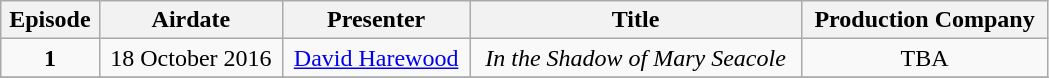<table class="wikitable" width="699" style="text-align:center;">
<tr>
<th>Episode</th>
<th>Airdate</th>
<th>Presenter</th>
<th>Title</th>
<th>Production Company</th>
</tr>
<tr>
<td><strong>1</strong></td>
<td>18 October 2016</td>
<td><a href='#'>David Harewood</a></td>
<td><em>In the Shadow of Mary Seacole</em></td>
<td>TBA</td>
</tr>
<tr>
</tr>
</table>
